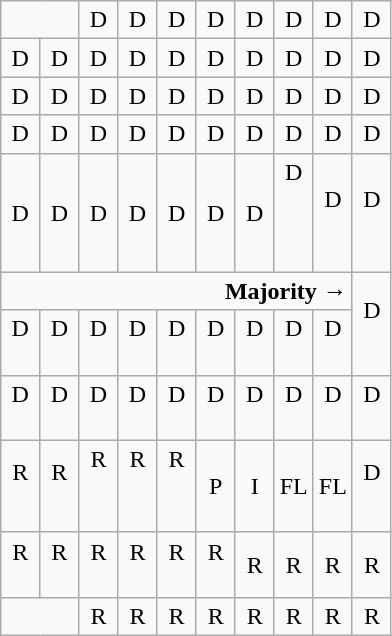<table class="wikitable" style="text-align:center">
<tr>
<td colspan=2> </td>
<td>D</td>
<td>D</td>
<td>D</td>
<td>D</td>
<td>D</td>
<td>D</td>
<td>D</td>
<td>D</td>
</tr>
<tr>
<td width=10% >D</td>
<td width=10% >D</td>
<td width=10% >D</td>
<td width=10% >D</td>
<td width=10% >D</td>
<td width=10% >D</td>
<td width=10% >D</td>
<td width=10% >D</td>
<td width=10% >D</td>
<td width=10% >D</td>
</tr>
<tr>
<td>D</td>
<td>D</td>
<td>D</td>
<td>D</td>
<td>D</td>
<td>D</td>
<td>D</td>
<td>D</td>
<td>D</td>
<td>D</td>
</tr>
<tr>
<td>D</td>
<td>D</td>
<td>D</td>
<td>D</td>
<td>D</td>
<td>D</td>
<td>D</td>
<td>D</td>
<td>D</td>
<td>D</td>
</tr>
<tr>
<td>D</td>
<td>D</td>
<td>D</td>
<td>D</td>
<td>D</td>
<td>D</td>
<td>D</td>
<td>D<br><br><br><br></td>
<td>D<br><br></td>
<td>D<br><br></td>
</tr>
<tr>
<td colspan=9 align=right><strong>Majority →</strong></td>
<td rowspan=2 >D<br><br></td>
</tr>
<tr>
<td>D<br><br></td>
<td>D<br><br></td>
<td>D<br><br></td>
<td>D<br><br></td>
<td>D<br><br></td>
<td>D<br><br></td>
<td>D<br><br></td>
<td>D<br><br></td>
<td>D<br><br></td>
</tr>
<tr>
<td>D<br><br></td>
<td>D<br><br></td>
<td>D<br><br></td>
<td>D<br><br></td>
<td>D<br><br></td>
<td>D<br><br></td>
<td>D<br><br></td>
<td>D<br><br></td>
<td>D<br><br></td>
<td>D<br><br></td>
</tr>
<tr>
<td>R<br><br></td>
<td>R<br><br></td>
<td>R<br><br><br></td>
<td>R<br><br><br></td>
<td>R<br><br><br></td>
<td>P</td>
<td>I</td>
<td>FL</td>
<td>FL</td>
<td>D<br><br></td>
</tr>
<tr>
<td>R<br><br></td>
<td>R<br><br></td>
<td>R<br><br></td>
<td>R<br><br></td>
<td>R<br><br></td>
<td>R<br><br></td>
<td>R</td>
<td>R</td>
<td>R</td>
<td>R</td>
</tr>
<tr>
<td colspan=2></td>
<td>R</td>
<td>R</td>
<td>R</td>
<td>R</td>
<td>R</td>
<td>R</td>
<td>R</td>
<td>R</td>
</tr>
</table>
